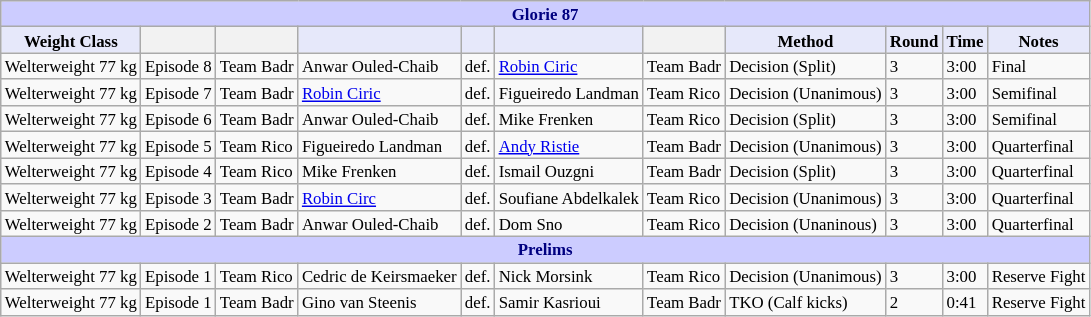<table class="wikitable" style="font-size: 70%;">
<tr>
<th colspan="11" style="background-color: #ccf; color: #000080; text-align: center;"><strong>Glorie 87</strong></th>
</tr>
<tr>
<th colspan="1" style="background-color: #E6E8FA; color: #000000; text-align: center;">Weight Class</th>
<th></th>
<th></th>
<th colspan="1" style="background-color: #E6E8FA; color: #000000; text-align: center;"></th>
<th colspan="1" style="background-color: #E6E8FA; color: #000000; text-align: center;"></th>
<th colspan="1" style="background-color: #E6E8FA; color: #000000; text-align: center;"></th>
<th></th>
<th colspan="1" style="background-color: #E6E8FA; color: #000000; text-align: center;">Method</th>
<th colspan="1" style="background-color: #E6E8FA; color: #000000; text-align: center;">Round</th>
<th colspan="1" style="background-color: #E6E8FA; color: #000000; text-align: center;">Time</th>
<th colspan="1" style="background-color: #E6E8FA; color: #000000; text-align: center;">Notes</th>
</tr>
<tr>
<td>Welterweight 77 kg</td>
<td>Episode 8</td>
<td> Team Badr</td>
<td> Anwar Ouled-Chaib</td>
<td align="center">def.</td>
<td> <a href='#'>Robin Ciric</a></td>
<td> Team Badr</td>
<td>Decision (Split)</td>
<td>3</td>
<td>3:00</td>
<td>Final</td>
</tr>
<tr>
<td>Welterweight 77 kg</td>
<td>Episode 7</td>
<td> Team Badr</td>
<td> <a href='#'>Robin Ciric</a></td>
<td align="center">def.</td>
<td> Figueiredo Landman</td>
<td> Team Rico</td>
<td>Decision (Unanimous)</td>
<td>3</td>
<td>3:00</td>
<td>Semifinal</td>
</tr>
<tr>
<td>Welterweight 77 kg</td>
<td>Episode 6</td>
<td> Team Badr</td>
<td> Anwar Ouled-Chaib</td>
<td align="center">def.</td>
<td> Mike Frenken</td>
<td> Team Rico</td>
<td>Decision (Split)</td>
<td>3</td>
<td>3:00</td>
<td>Semifinal</td>
</tr>
<tr>
<td>Welterweight 77 kg</td>
<td>Episode 5</td>
<td> Team Rico</td>
<td> Figueiredo Landman</td>
<td align="center">def.</td>
<td> <a href='#'>Andy Ristie</a></td>
<td> Team Badr</td>
<td>Decision (Unanimous)</td>
<td>3</td>
<td>3:00</td>
<td>Quarterfinal</td>
</tr>
<tr>
<td>Welterweight 77 kg</td>
<td>Episode 4</td>
<td> Team Rico</td>
<td> Mike Frenken</td>
<td align="center">def.</td>
<td> Ismail Ouzgni</td>
<td> Team Badr</td>
<td>Decision (Split)</td>
<td>3</td>
<td>3:00</td>
<td>Quarterfinal</td>
</tr>
<tr>
<td>Welterweight 77 kg</td>
<td>Episode 3</td>
<td> Team Badr</td>
<td> <a href='#'>Robin Circ</a></td>
<td align="center">def.</td>
<td> Soufiane Abdelkalek</td>
<td> Team Rico</td>
<td>Decision (Unanimous)</td>
<td>3</td>
<td>3:00</td>
<td>Quarterfinal</td>
</tr>
<tr>
<td>Welterweight 77 kg</td>
<td>Episode 2</td>
<td> Team Badr</td>
<td> Anwar Ouled-Chaib</td>
<td align="center">def.</td>
<td> Dom Sno</td>
<td> Team Rico</td>
<td>Decision (Unaninous)</td>
<td>3</td>
<td>3:00</td>
<td>Quarterfinal</td>
</tr>
<tr>
<th colspan="11" style="background-color: #ccf; color: #000080; text-align: center;"><strong>Prelims</strong></th>
</tr>
<tr>
<td>Welterweight 77 kg</td>
<td>Episode 1</td>
<td> Team Rico</td>
<td> Cedric de Keirsmaeker</td>
<td align="center">def.</td>
<td> Nick Morsink</td>
<td> Team Rico</td>
<td>Decision (Unanimous)</td>
<td>3</td>
<td>3:00</td>
<td>Reserve Fight</td>
</tr>
<tr>
<td>Welterweight 77 kg</td>
<td>Episode 1</td>
<td> Team Badr</td>
<td> Gino van Steenis</td>
<td align="center">def.</td>
<td> Samir Kasrioui</td>
<td> Team Badr</td>
<td>TKO  (Calf kicks)</td>
<td>2</td>
<td>0:41</td>
<td>Reserve Fight</td>
</tr>
</table>
